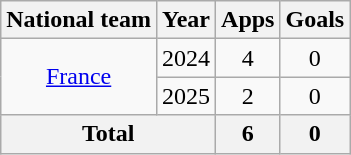<table class=wikitable style=text-align:center>
<tr>
<th>National team</th>
<th>Year</th>
<th>Apps</th>
<th>Goals</th>
</tr>
<tr>
<td rowspan="2"><a href='#'>France</a></td>
<td>2024</td>
<td>4</td>
<td>0</td>
</tr>
<tr>
<td>2025</td>
<td>2</td>
<td>0</td>
</tr>
<tr>
<th colspan="2">Total</th>
<th>6</th>
<th>0</th>
</tr>
</table>
